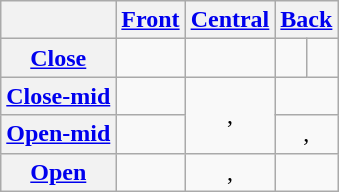<table class="wikitable" style="text-align:center">
<tr>
<th></th>
<th><a href='#'>Front</a></th>
<th><a href='#'>Central</a></th>
<th colspan="2"><a href='#'>Back</a></th>
</tr>
<tr>
<th><a href='#'>Close</a></th>
<td></td>
<td></td>
<td></td>
<td></td>
</tr>
<tr>
<th><a href='#'>Close-mid</a></th>
<td></td>
<td rowspan="2">, </td>
<td colspan="2"></td>
</tr>
<tr>
<th><a href='#'>Open-mid</a></th>
<td></td>
<td colspan="2">, </td>
</tr>
<tr>
<th><a href='#'>Open</a></th>
<td></td>
<td>, </td>
<td colspan="2"></td>
</tr>
</table>
